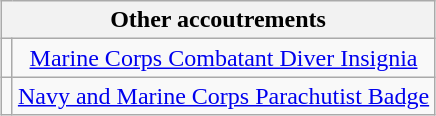<table class="wikitable" style="margin:1em auto; text-align:center;">
<tr>
<th colspan="12"><strong>Other accoutrements</strong></th>
</tr>
<tr>
<td></td>
<td><a href='#'>Marine Corps Combatant Diver Insignia</a></td>
</tr>
<tr>
<td></td>
<td><a href='#'>Navy and Marine Corps Parachutist Badge</a></td>
</tr>
</table>
